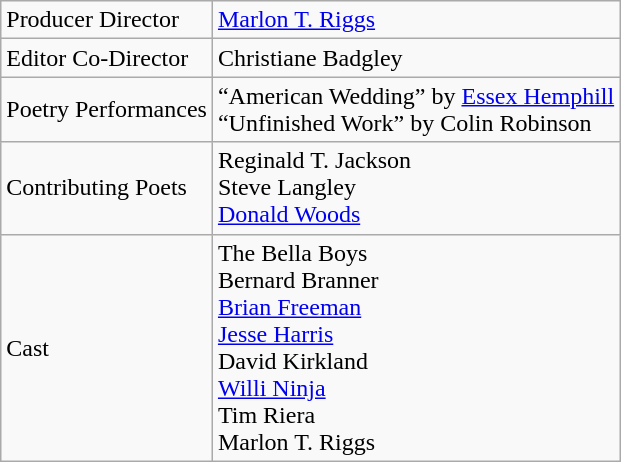<table class="wikitable">
<tr>
<td>Producer Director</td>
<td><a href='#'>Marlon T. Riggs</a></td>
</tr>
<tr>
<td>Editor Co-Director</td>
<td>Christiane Badgley</td>
</tr>
<tr>
<td>Poetry Performances</td>
<td>“American Wedding” by <a href='#'>Essex Hemphill</a><br>“Unfinished Work” by Colin Robinson</td>
</tr>
<tr>
<td>Contributing Poets</td>
<td>Reginald T. Jackson<br>Steve Langley<br><a href='#'>Donald Woods</a></td>
</tr>
<tr>
<td>Cast</td>
<td>The Bella Boys<br>Bernard Branner<br><a href='#'>Brian Freeman</a><br><a href='#'>Jesse Harris</a><br>David Kirkland<br><a href='#'>Willi Ninja</a><br>Tim Riera<br>Marlon T. Riggs</td>
</tr>
</table>
